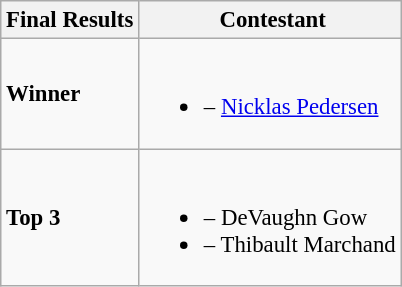<table class="wikitable sortable" style="font-size:95%;">
<tr>
<th>Final Results</th>
<th> Contestant</th>
</tr>
<tr>
<td><strong>Winner</strong></td>
<td><br><ul><li><strong></strong> – <a href='#'>Nicklas Pedersen</a></li></ul></td>
</tr>
<tr>
<td><strong>Top 3</strong></td>
<td><br><ul><li><strong></strong> – DeVaughn Gow</li><li><strong></strong> – Thibault Marchand</li></ul></td>
</tr>
</table>
